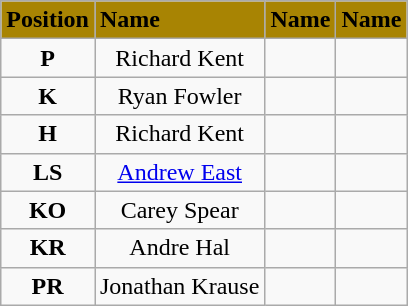<table class="wikitable">
<tr>
<td bgcolor="#A88403"><span><strong>Position</strong></span></td>
<td bgcolor="#A88403"><span><strong>Name</strong></span></td>
<td bgcolor="#A88403"><span><strong>Name</strong></span></td>
<td bgcolor="#A88403"><span><strong>Name</strong></span></td>
</tr>
<tr align="center">
<td><strong>P</strong></td>
<td>Richard Kent</td>
<td></td>
<td></td>
</tr>
<tr align="center">
<td><strong>K</strong></td>
<td>Ryan Fowler</td>
<td></td>
<td></td>
</tr>
<tr align="center">
<td><strong>H</strong></td>
<td>Richard Kent</td>
<td></td>
<td></td>
</tr>
<tr align="center">
<td><strong>LS</strong></td>
<td><a href='#'>Andrew East</a></td>
<td></td>
<td></td>
</tr>
<tr align="center">
<td><strong>KO</strong></td>
<td>Carey Spear</td>
<td></td>
<td></td>
</tr>
<tr align="center">
<td><strong>KR</strong></td>
<td>Andre Hal</td>
<td></td>
<td></td>
</tr>
<tr align="center">
<td><strong>PR</strong></td>
<td>Jonathan Krause</td>
<td></td>
<td></td>
</tr>
</table>
